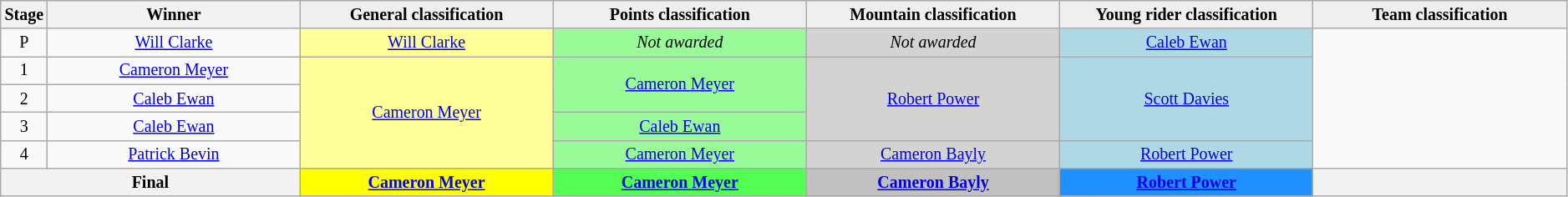<table class="wikitable" style="text-align: center; font-size:smaller;">
<tr style="background:#efefef;">
<th style="width:1%;">Stage</th>
<th style="width:16.5%;">Winner</th>
<th style="background:#efefef; width:16.5%;">General classification<br></th>
<th style="background:#efefef; width:16.5%;">Points classification<br></th>
<th style="background:#efefef; width:16.5%;">Mountain classification<br></th>
<th style="background:#efefef; width:16.5%;">Young rider classification<br></th>
<th style="background:#efefef; width:16.5%;">Team classification<br></th>
</tr>
<tr>
<td>P</td>
<td><a href='#'>Will Clarke</a></td>
<td style="background:#FFFF99;"><a href='#'>Will Clarke</a></td>
<td style="background:#98FB98;"><em>Not awarded</em></td>
<td style="background:lightgrey;"><em>Not awarded</em></td>
<td style="background:#ADD8E6;"><a href='#'>Caleb Ewan</a></td>
<td style="background:offwhite;" rowspan=5></td>
</tr>
<tr>
<td>1</td>
<td><a href='#'>Cameron Meyer</a></td>
<td style="background:#FFFF99;" rowspan=4><a href='#'>Cameron Meyer</a></td>
<td style="background:#98FB98;" rowspan=2><a href='#'>Cameron Meyer</a></td>
<td style="background:lightgrey;" rowspan=3><a href='#'>Robert Power</a></td>
<td style="background:#ADD8E6;" rowspan=3><a href='#'>Scott Davies</a></td>
</tr>
<tr>
<td>2</td>
<td><a href='#'>Caleb Ewan</a></td>
</tr>
<tr>
<td>3</td>
<td><a href='#'>Caleb Ewan</a></td>
<td style="background:#98FB98;"><a href='#'>Caleb Ewan</a></td>
</tr>
<tr>
<td>4</td>
<td><a href='#'>Patrick Bevin</a></td>
<td style="background:#98FB98;"><a href='#'>Cameron Meyer</a></td>
<td style="background:lightgrey;"><a href='#'>Cameron Bayly</a></td>
<td style="background:#ADD8E6;"><a href='#'>Robert Power</a></td>
</tr>
<tr>
<th colspan=2>Final</th>
<th style="background:yellow;"><a href='#'>Cameron Meyer</a></th>
<th style="background:#54FF54"><a href='#'>Cameron Meyer</a></th>
<th style="background:silver;"><a href='#'>Cameron Bayly</a></th>
<th style="background:dodgerblue;"><a href='#'>Robert Power</a></th>
<th style="background:#white;"></th>
</tr>
</table>
